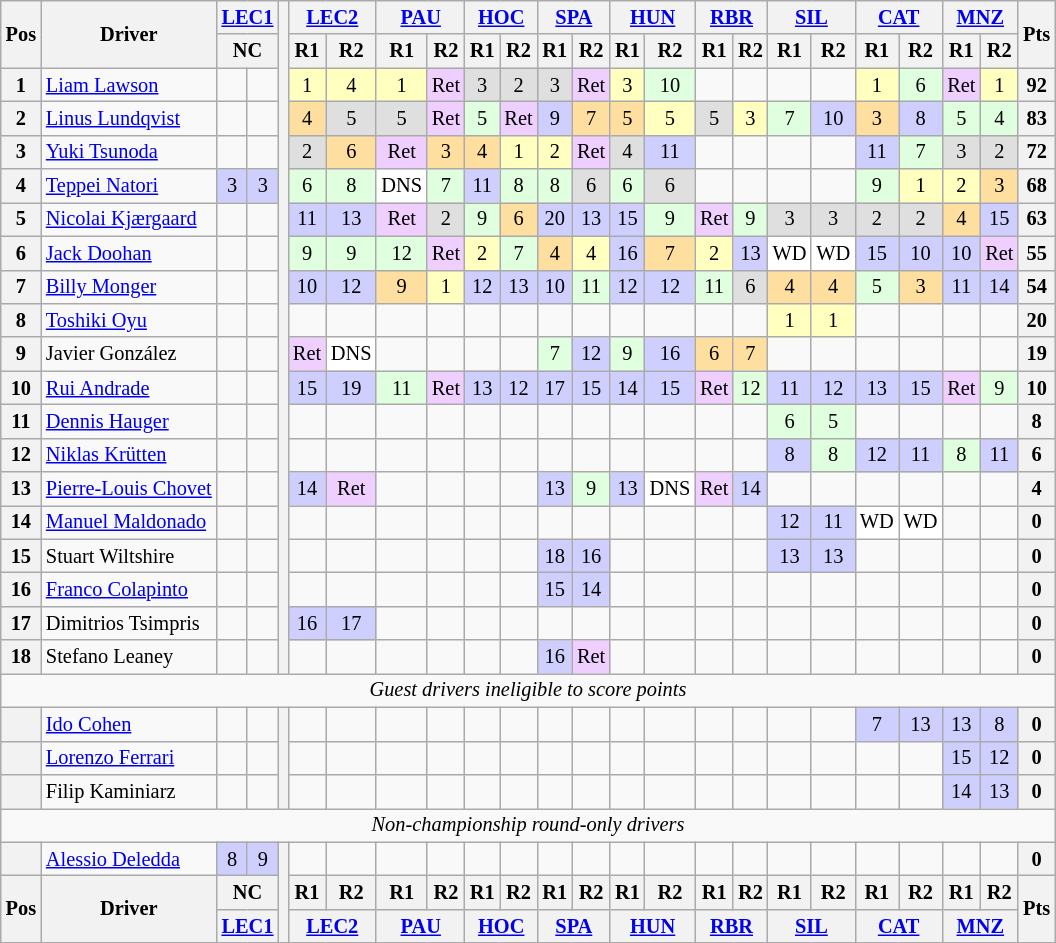<table class="wikitable" style="font-size: 85%; text-align:center">
<tr valign="top">
<th rowspan="2" valign="middle">Pos</th>
<th rowspan="2" valign="middle">Driver</th>
<th colspan=2><a href='#'>LEC1</a><br></th>
<th rowspan="20"></th>
<th colspan=2><a href='#'>LEC2</a><br></th>
<th colspan=2><a href='#'>PAU</a><br></th>
<th colspan=2><a href='#'>HOC</a><br></th>
<th colspan=2><a href='#'>SPA</a><br></th>
<th colspan=2><a href='#'>HUN</a><br></th>
<th colspan=2><a href='#'>RBR</a><br></th>
<th colspan=2><a href='#'>SIL</a><br></th>
<th colspan=2><a href='#'>CAT</a><br></th>
<th colspan=2><a href='#'>MNZ</a><br></th>
<th rowspan="2" valign="middle">Pts</th>
</tr>
<tr>
<th colspan=2>NC</th>
<th>R1</th>
<th>R2</th>
<th>R1</th>
<th>R2</th>
<th>R1</th>
<th>R2</th>
<th>R1</th>
<th>R2</th>
<th>R1</th>
<th>R2</th>
<th>R1</th>
<th>R2</th>
<th>R1</th>
<th>R2</th>
<th>R1</th>
<th>R2</th>
<th>R1</th>
<th>R2</th>
</tr>
<tr>
<th>1</th>
<td align=left> <a href='#'>Liam Lawson</a></td>
<td></td>
<td></td>
<td style="background:#FFFFBF;">1</td>
<td style="background:#FFFFBF;">4</td>
<td style="background:#FFFFBF;">1</td>
<td style="background:#EFCFFF;">Ret</td>
<td style="background:#DFDFDF;">3</td>
<td style="background:#DFDFDF;">2</td>
<td style="background:#DFDFDF;">3</td>
<td style="background:#EFCFFF;">Ret</td>
<td style="background:#FFFFBF;">3</td>
<td style="background:#DFFFDF;">10</td>
<td></td>
<td></td>
<td></td>
<td></td>
<td style="background:#FFFFBF;">1</td>
<td style="background:#DFFFDF;">6</td>
<td style="background:#EFCFFF;">Ret</td>
<td style="background:#FFFFBF;">1</td>
<th>92</th>
</tr>
<tr>
<th>2</th>
<td align=left> <a href='#'>Linus Lundqvist</a></td>
<td></td>
<td></td>
<td style="background:#FFDF9F;">4</td>
<td style="background:#DFDFDF;">5</td>
<td style="background:#DFDFDF;">5</td>
<td style="background:#EFCFFF;">Ret</td>
<td style="background:#DFFFDF;">5</td>
<td style="background:#EFCFFF;">Ret</td>
<td style="background:#CFCFFF;">9</td>
<td style="background:#FFDF9F;">7</td>
<td style="background:#FFDF9F;">5</td>
<td style="background:#FFFFBF;">5</td>
<td style="background:#DFDFDF;">5</td>
<td style="background:#FFFFBF;">3</td>
<td style="background:#DFFFDF;">7</td>
<td style="background:#CFCFFF;">10</td>
<td style="background:#FFDF9F;">3</td>
<td style="background:#CFCFFF;">8</td>
<td style="background:#DFFFDF;">5</td>
<td style="background:#DFFFDF;">4</td>
<th>83</th>
</tr>
<tr>
<th>3</th>
<td align=left> <a href='#'>Yuki Tsunoda</a></td>
<td></td>
<td></td>
<td style="background:#DFDFDF;">2</td>
<td style="background:#FFDF9F;">6</td>
<td style="background:#EFCFFF;">Ret</td>
<td style="background:#FFDF9F;">3</td>
<td style="background:#FFDF9F;">4</td>
<td style="background:#FFFFBF;">1</td>
<td style="background:#FFFFBF;">2</td>
<td style="background:#EFCFFF;">Ret</td>
<td style="background:#DFDFDF;">4</td>
<td style="background:#CFCFFF;">11</td>
<td></td>
<td></td>
<td></td>
<td></td>
<td style="background:#CFCFFF;">11</td>
<td style="background:#DFFFDF;">7</td>
<td style="background:#DFDFDF;">3</td>
<td style="background:#DFDFDF;">2</td>
<th>72</th>
</tr>
<tr>
<th>4</th>
<td align=left> <a href='#'>Teppei Natori</a></td>
<td style="background:#CFCFFF;">3</td>
<td style="background:#CFCFFF;">3</td>
<td style="background:#DFFFDF;">6</td>
<td style="background:#DFFFDF;">8</td>
<td style="background:#FFFFFF;">DNS</td>
<td style="background:#DFFFDF;">7</td>
<td style="background:#CFCFFF;">11</td>
<td style="background:#DFFFDF;">8</td>
<td style="background:#DFFFDF;">8</td>
<td style="background:#DFDFDF;">6</td>
<td style="background:#DFFFDF;">6</td>
<td style="background:#DFDFDF;">6</td>
<td></td>
<td></td>
<td></td>
<td></td>
<td style="background:#DFFFDF;">9</td>
<td style="background:#FFFFBF;">1</td>
<td style="background:#FFFFBF;">2</td>
<td style="background:#FFDF9F;">3</td>
<th>68</th>
</tr>
<tr>
<th>5</th>
<td align=left> <a href='#'>Nicolai Kjærgaard</a></td>
<td></td>
<td></td>
<td style="background:#CFCFFF;">11</td>
<td style="background:#CFCFFF;">13</td>
<td style="background:#EFCFFF;">Ret</td>
<td style="background:#DFDFDF;">2</td>
<td style="background:#DFFFDF;">9</td>
<td style="background:#FFDF9F;">6</td>
<td style="background:#CFCFFF;">20</td>
<td style="background:#CFCFFF;">13</td>
<td style="background:#CFCFFF;">15</td>
<td style="background:#DFFFDF;">9</td>
<td style="background:#EFCFFF;">Ret</td>
<td style="background:#DFFFDF;">9</td>
<td style="background:#DFDFDF;">3</td>
<td style="background:#DFDFDF;">3</td>
<td style="background:#DFDFDF;">2</td>
<td style="background:#DFDFDF;">2</td>
<td style="background:#FFDF9F;">4</td>
<td style="background:#CFCFFF;">15</td>
<th>63</th>
</tr>
<tr>
<th>6</th>
<td align=left> <a href='#'>Jack Doohan</a></td>
<td></td>
<td></td>
<td style="background:#DFFFDF;">9</td>
<td style="background:#DFFFDF;">9</td>
<td style="background:#DFFFDF;">12</td>
<td style="background:#EFCFFF;">Ret</td>
<td style="background:#FFFFBF;">2</td>
<td style="background:#DFFFDF;">7</td>
<td style="background:#FFDF9F;">4</td>
<td style="background:#FFFFBF;">4</td>
<td style="background:#CFCFFF;">16</td>
<td style="background:#FFDF9F;">7</td>
<td style="background:#FFFFBF;">2</td>
<td style="background:#CFCFFF;">13</td>
<td style="background:#FFFFFF;">WD</td>
<td style="background:#FFFFFF;">WD</td>
<td style="background:#CFCFFF;">15</td>
<td style="background:#CFCFFF;">10</td>
<td style="background:#CFCFFF;">10</td>
<td style="background:#EFCFFF;">Ret</td>
<th>55</th>
</tr>
<tr>
<th>7</th>
<td align=left> <a href='#'>Billy Monger</a></td>
<td></td>
<td></td>
<td style="background:#CFCFFF;">10</td>
<td style="background:#CFCFFF;">12</td>
<td style="background:#FFDF9F;">9</td>
<td style="background:#FFFFBF;">1</td>
<td style="background:#CFCFFF;">12</td>
<td style="background:#CFCFFF;">13</td>
<td style="background:#CFCFFF;">10</td>
<td style="background:#DFFFDF;">11</td>
<td style="background:#CFCFFF;">12</td>
<td style="background:#CFCFFF;">12</td>
<td style="background:#DFFFDF;">11</td>
<td style="background:#DFDFDF;">6</td>
<td style="background:#FFDF9F;">4</td>
<td style="background:#FFDF9F;">4</td>
<td style="background:#DFFFDF;">5</td>
<td style="background:#FFDF9F;">3</td>
<td style="background:#CFCFFF;">11</td>
<td style="background:#CFCFFF;">14</td>
<th>54</th>
</tr>
<tr>
<th>8</th>
<td align=left> <a href='#'>Toshiki Oyu</a></td>
<td></td>
<td></td>
<td></td>
<td></td>
<td></td>
<td></td>
<td></td>
<td></td>
<td></td>
<td></td>
<td></td>
<td></td>
<td></td>
<td></td>
<td style="background:#FFFFBF;">1</td>
<td style="background:#FFFFBF;">1</td>
<td></td>
<td></td>
<td></td>
<td></td>
<th>20</th>
</tr>
<tr>
<th>9</th>
<td align=left> Javier González</td>
<td></td>
<td></td>
<td style="background:#EFCFFF;">Ret</td>
<td style="background:#FFFFFF;">DNS</td>
<td></td>
<td></td>
<td></td>
<td></td>
<td style="background:#DFFFDF;">7</td>
<td style="background:#CFCFFF;">12</td>
<td style="background:#DFFFDF;">9</td>
<td style="background:#CFCFFF;">16</td>
<td style="background:#FFDF9F;">6</td>
<td style="background:#FFDF9F;">7</td>
<td></td>
<td></td>
<td></td>
<td></td>
<td></td>
<td></td>
<th>19</th>
</tr>
<tr>
<th>10</th>
<td align=left> <a href='#'>Rui Andrade</a></td>
<td></td>
<td></td>
<td style="background:#CFCFFF;">15</td>
<td style="background:#CFCFFF;">19</td>
<td style="background:#DFFFDF;">11</td>
<td style="background:#EFCFFF;">Ret</td>
<td style="background:#CFCFFF;">13</td>
<td style="background:#CFCFFF;">12</td>
<td style="background:#CFCFFF;">17</td>
<td style="background:#CFCFFF;">15</td>
<td style="background:#CFCFFF;">14</td>
<td style="background:#CFCFFF;">15</td>
<td style="background:#EFCFFF;">Ret</td>
<td style="background:#DFFFDF;">12</td>
<td style="background:#CFCFFF;">11</td>
<td style="background:#CFCFFF;">12</td>
<td style="background:#CFCFFF;">13</td>
<td style="background:#CFCFFF;">15</td>
<td style="background:#EFCFFF;">Ret</td>
<td style="background:#DFFFDF;">9</td>
<th>10</th>
</tr>
<tr>
<th>11</th>
<td align=left> <a href='#'>Dennis Hauger</a></td>
<td></td>
<td></td>
<td></td>
<td></td>
<td></td>
<td></td>
<td></td>
<td></td>
<td></td>
<td></td>
<td></td>
<td></td>
<td></td>
<td></td>
<td style="background:#DFFFDF;">6</td>
<td style="background:#DFFFDF;">5</td>
<td></td>
<td></td>
<td></td>
<td></td>
<th>8</th>
</tr>
<tr>
<th>12</th>
<td align=left> <a href='#'>Niklas Krütten</a></td>
<td></td>
<td></td>
<td></td>
<td></td>
<td></td>
<td></td>
<td></td>
<td></td>
<td></td>
<td></td>
<td></td>
<td></td>
<td></td>
<td></td>
<td style="background:#CFCFFF;">8</td>
<td style="background:#DFFFDF;">8</td>
<td style="background:#CFCFFF;">12</td>
<td style="background:#CFCFFF;">11</td>
<td style="background:#DFFFDF;">8</td>
<td style="background:#CFCFFF;">11</td>
<th>6</th>
</tr>
<tr>
<th>13</th>
<td align=left> <a href='#'>Pierre-Louis Chovet</a></td>
<td></td>
<td></td>
<td style="background:#CFCFFF;">14</td>
<td style="background:#EFCFFF;">Ret</td>
<td></td>
<td></td>
<td></td>
<td></td>
<td style="background:#CFCFFF;">13</td>
<td style="background:#DFFFDF;">9</td>
<td style="background:#CFCFFF;">13</td>
<td style="background:#FFFFFF;">DNS</td>
<td style="background:#EFCFFF;">Ret</td>
<td style="background:#CFCFFF;">14</td>
<td></td>
<td></td>
<td></td>
<td></td>
<td></td>
<td></td>
<th>4</th>
</tr>
<tr>
<th>14</th>
<td align=left> <a href='#'>Manuel Maldonado</a></td>
<td></td>
<td></td>
<td></td>
<td></td>
<td></td>
<td></td>
<td></td>
<td></td>
<td></td>
<td></td>
<td></td>
<td></td>
<td></td>
<td></td>
<td style="background:#CFCFFF;">12</td>
<td style="background:#CFCFFF;">11</td>
<td style="background:#FFFFFF;">WD</td>
<td style="background:#FFFFFF;">WD</td>
<td></td>
<td></td>
<th>0</th>
</tr>
<tr>
<th>15</th>
<td align=left> Stuart Wiltshire</td>
<td></td>
<td></td>
<td></td>
<td></td>
<td></td>
<td></td>
<td></td>
<td></td>
<td style="background:#CFCFFF;">18</td>
<td style="background:#CFCFFF;">16</td>
<td></td>
<td></td>
<td></td>
<td></td>
<td style="background:#CFCFFF;">13</td>
<td style="background:#CFCFFF;">13</td>
<td></td>
<td></td>
<td></td>
<td></td>
<th>0</th>
</tr>
<tr>
<th>16</th>
<td align=left> <a href='#'>Franco Colapinto</a></td>
<td></td>
<td></td>
<td></td>
<td></td>
<td></td>
<td></td>
<td></td>
<td></td>
<td style="background:#CFCFFF;">15</td>
<td style="background:#CFCFFF;">14</td>
<td></td>
<td></td>
<td></td>
<td></td>
<td></td>
<td></td>
<td></td>
<td></td>
<td></td>
<td></td>
<th>0</th>
</tr>
<tr>
<th>17</th>
<td align=left> Dimitrios Tsimpris</td>
<td></td>
<td></td>
<td style="background:#CFCFFF;">16</td>
<td style="background:#CFCFFF;">17</td>
<td></td>
<td></td>
<td></td>
<td></td>
<td></td>
<td></td>
<td></td>
<td></td>
<td></td>
<td></td>
<td></td>
<td></td>
<td></td>
<td></td>
<td></td>
<td></td>
<th>0</th>
</tr>
<tr>
<th>18</th>
<td align=left> Stefano Leaney</td>
<td></td>
<td></td>
<td></td>
<td></td>
<td></td>
<td></td>
<td></td>
<td></td>
<td style="background:#CFCFFF;">16</td>
<td style="background:#EFCFFF;">Ret</td>
<td></td>
<td></td>
<td></td>
<td></td>
<td></td>
<td></td>
<td></td>
<td></td>
<td></td>
<td></td>
<th>0</th>
</tr>
<tr>
<td colspan=24><em>Guest drivers ineligible to score points</em></td>
</tr>
<tr>
<th></th>
<td align=left> <a href='#'>Ido Cohen</a></td>
<td></td>
<td></td>
<th rowspan="3"></th>
<td></td>
<td></td>
<td></td>
<td></td>
<td></td>
<td></td>
<td></td>
<td></td>
<td></td>
<td></td>
<td></td>
<td></td>
<td></td>
<td></td>
<td style="background:#CFCFFF;">7</td>
<td style="background:#CFCFFF;">13</td>
<td style="background:#CFCFFF;">13</td>
<td style="background:#CFCFFF;">8</td>
<th>0</th>
</tr>
<tr>
<th></th>
<td align=left> <a href='#'>Lorenzo Ferrari</a></td>
<td></td>
<td></td>
<td></td>
<td></td>
<td></td>
<td></td>
<td></td>
<td></td>
<td></td>
<td></td>
<td></td>
<td></td>
<td></td>
<td></td>
<td></td>
<td></td>
<td></td>
<td></td>
<td style="background:#CFCFFF;">15</td>
<td style="background:#CFCFFF;">12</td>
<th>0</th>
</tr>
<tr>
<th></th>
<td align=left> Filip Kaminiarz</td>
<td></td>
<td></td>
<td></td>
<td></td>
<td></td>
<td></td>
<td></td>
<td></td>
<td></td>
<td></td>
<td></td>
<td></td>
<td></td>
<td></td>
<td></td>
<td></td>
<td></td>
<td></td>
<td style="background:#CFCFFF;">14</td>
<td style="background:#CFCFFF;">13</td>
<th>0</th>
</tr>
<tr>
<td colspan=24><em>Non-championship round-only drivers</em></td>
</tr>
<tr>
<th></th>
<td align=left> <a href='#'>Alessio Deledda</a></td>
<td style="background:#CFCFFF;">8</td>
<td style="background:#CFCFFF;">9</td>
<th rowspan="3"></th>
<td></td>
<td></td>
<td></td>
<td></td>
<td></td>
<td></td>
<td></td>
<td></td>
<td></td>
<td></td>
<td></td>
<td></td>
<td></td>
<td></td>
<td></td>
<td></td>
<td></td>
<td></td>
<th>0</th>
</tr>
<tr>
<th rowspan="2">Pos</th>
<th rowspan="2">Driver</th>
<th colspan="2">NC</th>
<th>R1</th>
<th>R2</th>
<th>R1</th>
<th>R2</th>
<th>R1</th>
<th>R2</th>
<th>R1</th>
<th>R2</th>
<th>R1</th>
<th>R2</th>
<th>R1</th>
<th>R2</th>
<th>R1</th>
<th>R2</th>
<th>R1</th>
<th>R2</th>
<th>R1</th>
<th>R2</th>
<th rowspan="2">Pts</th>
</tr>
<tr>
<th colspan="2"><a href='#'>LEC1</a><br></th>
<th colspan="2"><a href='#'>LEC2</a><br></th>
<th colspan="2"><a href='#'>PAU</a><br></th>
<th colspan="2"><a href='#'>HOC</a><br></th>
<th colspan="2"><a href='#'>SPA</a><br></th>
<th colspan="2"><a href='#'>HUN</a><br></th>
<th colspan="2"><a href='#'>RBR</a><br></th>
<th colspan="2"><a href='#'>SIL</a><br></th>
<th colspan="2"><a href='#'>CAT</a><br></th>
<th colspan="2"><a href='#'>MNZ</a><br></th>
</tr>
</table>
